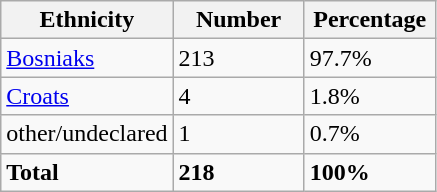<table class="wikitable">
<tr>
<th width="100px">Ethnicity</th>
<th width="80px">Number</th>
<th width="80px">Percentage</th>
</tr>
<tr>
<td><a href='#'>Bosniaks</a></td>
<td>213</td>
<td>97.7%</td>
</tr>
<tr>
<td><a href='#'>Croats</a></td>
<td>4</td>
<td>1.8%</td>
</tr>
<tr>
<td>other/undeclared</td>
<td>1</td>
<td>0.7%</td>
</tr>
<tr>
<td><strong>Total</strong></td>
<td><strong>218</strong></td>
<td><strong>100%</strong></td>
</tr>
</table>
